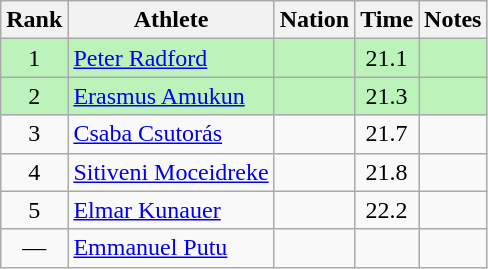<table class="wikitable sortable" style="text-align:center">
<tr>
<th>Rank</th>
<th>Athlete</th>
<th>Nation</th>
<th>Time</th>
<th>Notes</th>
</tr>
<tr bgcolor=bbf3bb>
<td>1</td>
<td align=left><a href='#'>Peter Radford</a></td>
<td align=left></td>
<td>21.1</td>
<td></td>
</tr>
<tr bgcolor=bbf3bb>
<td>2</td>
<td align=left><a href='#'>Erasmus Amukun</a></td>
<td align=left></td>
<td>21.3</td>
<td></td>
</tr>
<tr>
<td>3</td>
<td align=left><a href='#'>Csaba Csutorás</a></td>
<td align=left></td>
<td>21.7</td>
<td></td>
</tr>
<tr>
<td>4</td>
<td align=left><a href='#'>Sitiveni Moceidreke</a></td>
<td align=left></td>
<td>21.8</td>
<td></td>
</tr>
<tr>
<td>5</td>
<td align=left><a href='#'>Elmar Kunauer</a></td>
<td align=left></td>
<td>22.2</td>
<td></td>
</tr>
<tr>
<td data-sort-value=6>—</td>
<td align=left><a href='#'>Emmanuel Putu</a></td>
<td align=left></td>
<td data-sort-value=99.9></td>
<td></td>
</tr>
</table>
